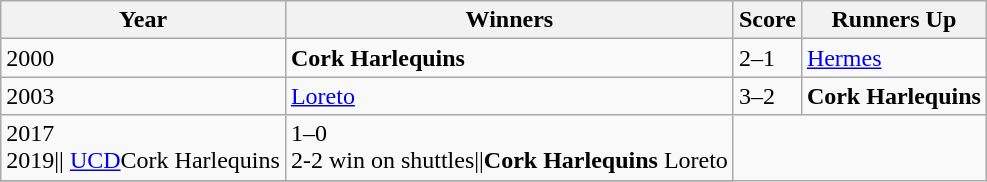<table class="wikitable collapsible">
<tr>
<th>Year</th>
<th>Winners</th>
<th>Score</th>
<th>Runners Up</th>
</tr>
<tr>
<td>2000</td>
<td><strong>Cork Harlequins</strong></td>
<td>2–1</td>
<td><a href='#'>Hermes</a></td>
</tr>
<tr>
<td>2003</td>
<td><a href='#'>Loreto</a></td>
<td>3–2 </td>
<td><strong>Cork Harlequins</strong></td>
</tr>
<tr>
<td>2017<br>2019|| <a href='#'>UCD</a>Cork Harlequins</td>
<td>1–0<br>2-2 win on shuttles||<strong>Cork Harlequins</strong>
Loreto</td>
</tr>
<tr>
</tr>
</table>
